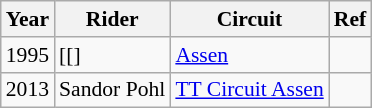<table class="wikitable sortable mw-collapsible" border="1" style="font-size: 90%">
<tr>
<th>Year</th>
<th>Rider</th>
<th>Circuit</th>
<th>Ref</th>
</tr>
<tr>
<td>1995</td>
<td> [[]</td>
<td><a href='#'>Assen</a></td>
<td></td>
</tr>
<tr>
<td>2013</td>
<td> Sandor Pohl</td>
<td><a href='#'>TT Circuit Assen</a></td>
<td></td>
</tr>
</table>
